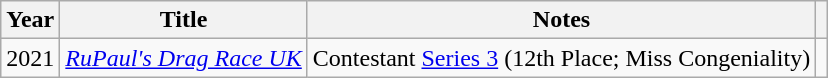<table class="wikitable plainrowheaders sortable">
<tr As themself>
<th scope="col">Year</th>
<th scope="col">Title</th>
<th scope="col">Notes</th>
<th scope="col"></th>
</tr>
<tr>
<td>2021</td>
<td><em><a href='#'>RuPaul's Drag Race UK</a></em></td>
<td>Contestant <a href='#'>Series 3</a> (12th Place; Miss Congeniality)</td>
<td></td>
</tr>
</table>
